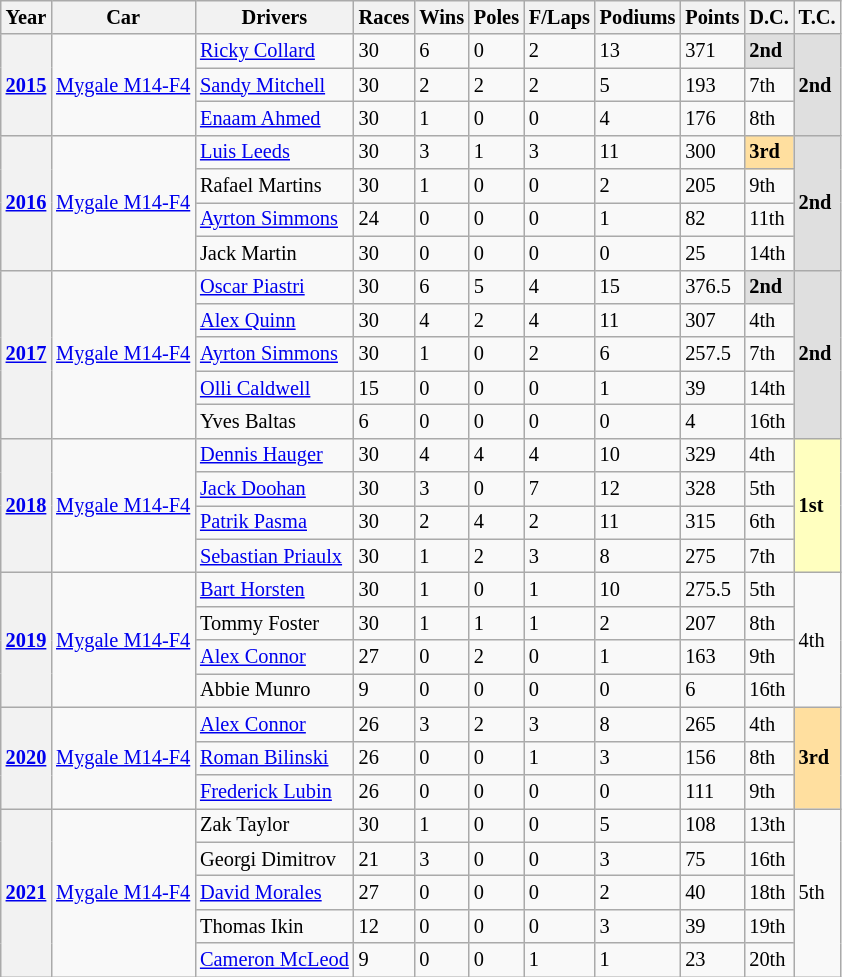<table class="wikitable" style="font-size:85%">
<tr>
<th>Year</th>
<th>Car</th>
<th>Drivers</th>
<th>Races</th>
<th>Wins</th>
<th>Poles</th>
<th>F/Laps</th>
<th>Podiums</th>
<th>Points</th>
<th>D.C.</th>
<th>T.C.</th>
</tr>
<tr>
<th rowspan=3><a href='#'>2015</a></th>
<td rowspan=3><a href='#'>Mygale M14-F4</a></td>
<td> <a href='#'>Ricky Collard</a></td>
<td>30</td>
<td>6</td>
<td>0</td>
<td>2</td>
<td>13</td>
<td>371</td>
<td style="background:#DFDFDF;"><strong>2nd</strong></td>
<td rowspan=3 style="background:#DFDFDF;"><strong>2nd</strong></td>
</tr>
<tr>
<td> <a href='#'>Sandy Mitchell</a></td>
<td>30</td>
<td>2</td>
<td>2</td>
<td>2</td>
<td>5</td>
<td>193</td>
<td>7th</td>
</tr>
<tr>
<td> <a href='#'>Enaam Ahmed</a></td>
<td>30</td>
<td>1</td>
<td>0</td>
<td>0</td>
<td>4</td>
<td>176</td>
<td>8th</td>
</tr>
<tr>
<th rowspan=4><a href='#'>2016</a></th>
<td rowspan=4><a href='#'>Mygale M14-F4</a></td>
<td> <a href='#'>Luis Leeds</a></td>
<td>30</td>
<td>3</td>
<td>1</td>
<td>3</td>
<td>11</td>
<td>300</td>
<td style="background:#ffdf9f;"><strong>3rd</strong></td>
<td rowspan=4 style="background:#DFDFDF;"><strong>2nd</strong></td>
</tr>
<tr>
<td> Rafael Martins</td>
<td>30</td>
<td>1</td>
<td>0</td>
<td>0</td>
<td>2</td>
<td>205</td>
<td>9th</td>
</tr>
<tr>
<td> <a href='#'>Ayrton Simmons</a></td>
<td>24</td>
<td>0</td>
<td>0</td>
<td>0</td>
<td>1</td>
<td>82</td>
<td>11th</td>
</tr>
<tr>
<td> Jack Martin</td>
<td>30</td>
<td>0</td>
<td>0</td>
<td>0</td>
<td>0</td>
<td>25</td>
<td>14th</td>
</tr>
<tr>
<th rowspan=5><a href='#'>2017</a></th>
<td rowspan=5><a href='#'>Mygale M14-F4</a></td>
<td> <a href='#'>Oscar Piastri</a></td>
<td>30</td>
<td>6</td>
<td>5</td>
<td>4</td>
<td>15</td>
<td>376.5</td>
<td style="background:#DFDFDF;"><strong>2nd</strong></td>
<td rowspan=5 style="background:#DFDFDF;"><strong>2nd</strong></td>
</tr>
<tr>
<td> <a href='#'>Alex Quinn</a></td>
<td>30</td>
<td>4</td>
<td>2</td>
<td>4</td>
<td>11</td>
<td>307</td>
<td>4th</td>
</tr>
<tr>
<td> <a href='#'>Ayrton Simmons</a></td>
<td>30</td>
<td>1</td>
<td>0</td>
<td>2</td>
<td>6</td>
<td>257.5</td>
<td>7th</td>
</tr>
<tr>
<td> <a href='#'>Olli Caldwell</a></td>
<td>15</td>
<td>0</td>
<td>0</td>
<td>0</td>
<td>1</td>
<td>39</td>
<td>14th</td>
</tr>
<tr>
<td> Yves Baltas</td>
<td>6</td>
<td>0</td>
<td>0</td>
<td>0</td>
<td>0</td>
<td>4</td>
<td>16th</td>
</tr>
<tr>
<th rowspan=4><a href='#'>2018</a></th>
<td rowspan=4><a href='#'>Mygale M14-F4</a></td>
<td> <a href='#'>Dennis Hauger</a></td>
<td>30</td>
<td>4</td>
<td>4</td>
<td>4</td>
<td>10</td>
<td>329</td>
<td>4th</td>
<td rowspan=4 style="background:#FFFFBF;"><strong>1st</strong></td>
</tr>
<tr>
<td> <a href='#'>Jack Doohan</a></td>
<td>30</td>
<td>3</td>
<td>0</td>
<td>7</td>
<td>12</td>
<td>328</td>
<td>5th</td>
</tr>
<tr>
<td> <a href='#'>Patrik Pasma</a></td>
<td>30</td>
<td>2</td>
<td>4</td>
<td>2</td>
<td>11</td>
<td>315</td>
<td>6th</td>
</tr>
<tr>
<td> <a href='#'>Sebastian Priaulx</a></td>
<td>30</td>
<td>1</td>
<td>2</td>
<td>3</td>
<td>8</td>
<td>275</td>
<td>7th</td>
</tr>
<tr>
<th rowspan="4"><a href='#'>2019</a></th>
<td rowspan="4"><a href='#'>Mygale M14-F4</a></td>
<td> <a href='#'>Bart Horsten</a></td>
<td>30</td>
<td>1</td>
<td>0</td>
<td>1</td>
<td>10</td>
<td>275.5</td>
<td>5th</td>
<td rowspan="4">4th</td>
</tr>
<tr>
<td> Tommy Foster</td>
<td>30</td>
<td>1</td>
<td>1</td>
<td>1</td>
<td>2</td>
<td>207</td>
<td>8th</td>
</tr>
<tr>
<td> <a href='#'>Alex Connor</a></td>
<td>27</td>
<td>0</td>
<td>2</td>
<td>0</td>
<td>1</td>
<td>163</td>
<td>9th</td>
</tr>
<tr>
<td> Abbie Munro</td>
<td>9</td>
<td>0</td>
<td>0</td>
<td>0</td>
<td>0</td>
<td>6</td>
<td>16th</td>
</tr>
<tr>
<th rowspan="3"><a href='#'>2020</a></th>
<td rowspan="3"><a href='#'>Mygale M14-F4</a></td>
<td> <a href='#'>Alex Connor</a></td>
<td>26</td>
<td>3</td>
<td>2</td>
<td>3</td>
<td>8</td>
<td>265</td>
<td>4th</td>
<td rowspan="3" style="background:#ffdf9f;"><strong>3rd</strong></td>
</tr>
<tr>
<td> <a href='#'>Roman Bilinski</a></td>
<td>26</td>
<td>0</td>
<td>0</td>
<td>1</td>
<td>3</td>
<td>156</td>
<td>8th</td>
</tr>
<tr>
<td> <a href='#'>Frederick Lubin</a></td>
<td>26</td>
<td>0</td>
<td>0</td>
<td>0</td>
<td>0</td>
<td>111</td>
<td>9th</td>
</tr>
<tr>
<th rowspan="5"><a href='#'>2021</a></th>
<td rowspan="5"><a href='#'>Mygale M14-F4</a></td>
<td> Zak Taylor</td>
<td>30</td>
<td>1</td>
<td>0</td>
<td>0</td>
<td>5</td>
<td>108</td>
<td>13th</td>
<td rowspan="5">5th</td>
</tr>
<tr>
<td> Georgi Dimitrov</td>
<td>21</td>
<td>3</td>
<td>0</td>
<td>0</td>
<td>3</td>
<td>75</td>
<td>16th</td>
</tr>
<tr>
<td> <a href='#'>David Morales</a></td>
<td>27</td>
<td>0</td>
<td>0</td>
<td>0</td>
<td>2</td>
<td>40</td>
<td>18th</td>
</tr>
<tr>
<td> Thomas Ikin</td>
<td>12</td>
<td>0</td>
<td>0</td>
<td>0</td>
<td>3</td>
<td>39</td>
<td>19th</td>
</tr>
<tr>
<td> <a href='#'>Cameron McLeod</a></td>
<td>9</td>
<td>0</td>
<td>0</td>
<td>1</td>
<td>1</td>
<td>23</td>
<td>20th</td>
</tr>
</table>
